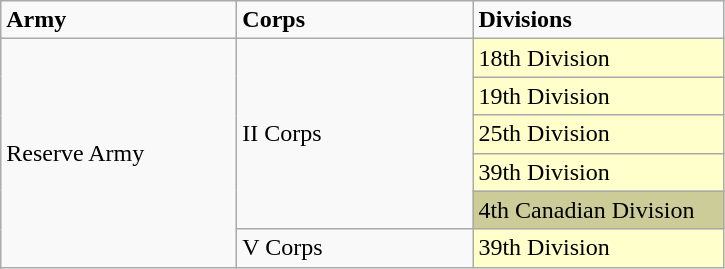<table class="wikitable">
<tr>
<td width="150pt"><strong>Army</strong></td>
<td width="150pt"><strong>Corps</strong></td>
<td width="160pt"><strong>Divisions</strong></td>
</tr>
<tr>
<td rowspan="6">Reserve Army</td>
<td rowspan="5">II Corps</td>
<td style="background:#FFFFCC;">18th Division</td>
</tr>
<tr>
<td style="background:#FFFFCC;">19th Division</td>
</tr>
<tr>
<td style="background:#FFFFCC;">25th Division</td>
</tr>
<tr>
<td style="background:#FFFFCC;">39th Division</td>
</tr>
<tr>
<td style="background:#CCCC99;">4th Canadian Division</td>
</tr>
<tr>
<td>V Corps</td>
<td style="background:#FFFFCC;">39th Division</td>
</tr>
</table>
